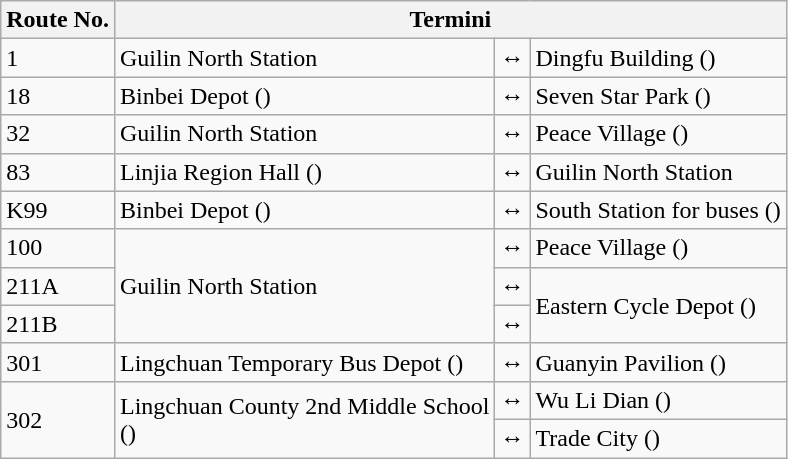<table class="wikitable">
<tr>
<th>Route No.</th>
<th colspan="3">Termini</th>
</tr>
<tr>
<td>1</td>
<td>Guilin North Station</td>
<td>↔</td>
<td>Dingfu Building ()</td>
</tr>
<tr>
<td>18</td>
<td>Binbei Depot ()</td>
<td>↔</td>
<td>Seven Star Park ()</td>
</tr>
<tr>
<td>32</td>
<td>Guilin North Station</td>
<td>↔</td>
<td>Peace Village ()</td>
</tr>
<tr>
<td>83</td>
<td>Linjia Region Hall ()</td>
<td>↔</td>
<td>Guilin North Station</td>
</tr>
<tr>
<td>K99</td>
<td>Binbei Depot ()</td>
<td>↔</td>
<td>South Station for buses ()</td>
</tr>
<tr>
<td>100</td>
<td rowspan="3">Guilin North Station</td>
<td>↔</td>
<td>Peace Village ()</td>
</tr>
<tr>
<td>211A</td>
<td>↔</td>
<td rowspan="2">Eastern Cycle Depot ()</td>
</tr>
<tr>
<td>211B</td>
<td>↔</td>
</tr>
<tr>
<td>301</td>
<td>Lingchuan Temporary Bus Depot ()</td>
<td>↔</td>
<td>Guanyin Pavilion ()</td>
</tr>
<tr>
<td rowspan="2">302</td>
<td rowspan="2">Lingchuan County 2nd Middle School<br>()</td>
<td>↔</td>
<td>Wu Li Dian ()</td>
</tr>
<tr>
<td>↔</td>
<td>Trade City ()</td>
</tr>
</table>
